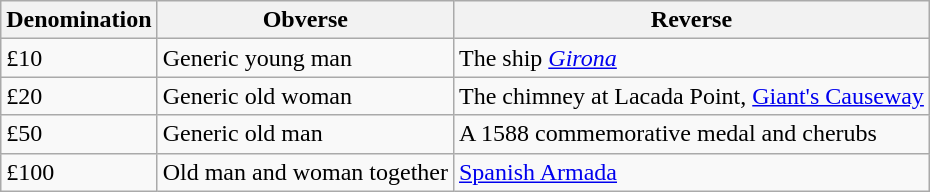<table class="wikitable">
<tr>
<th>Denomination</th>
<th>Obverse</th>
<th>Reverse</th>
</tr>
<tr>
<td>£10</td>
<td>Generic young man</td>
<td>The ship <em><a href='#'>Girona</a></em></td>
</tr>
<tr>
<td>£20</td>
<td>Generic old woman</td>
<td>The chimney at Lacada Point, <a href='#'>Giant's Causeway</a></td>
</tr>
<tr>
<td>£50</td>
<td>Generic old man</td>
<td>A 1588 commemorative medal and cherubs</td>
</tr>
<tr>
<td>£100</td>
<td>Old man and woman together</td>
<td><a href='#'>Spanish Armada</a></td>
</tr>
</table>
